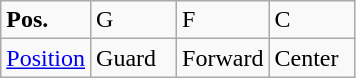<table class="wikitable">
<tr>
<td width="50"><strong>Pos.</strong></td>
<td width="50">G</td>
<td width="50">F</td>
<td width="50">C</td>
</tr>
<tr>
<td><a href='#'>Position</a></td>
<td>Guard</td>
<td>Forward</td>
<td>Center</td>
</tr>
</table>
